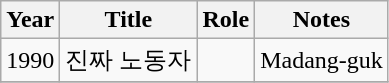<table class="wikitable sortable">
<tr>
<th>Year</th>
<th>Title</th>
<th>Role</th>
<th class="unsortable">Notes</th>
</tr>
<tr>
<td>1990</td>
<td>진짜 노동자</td>
<td></td>
<td>Madang-guk</td>
</tr>
<tr>
</tr>
</table>
